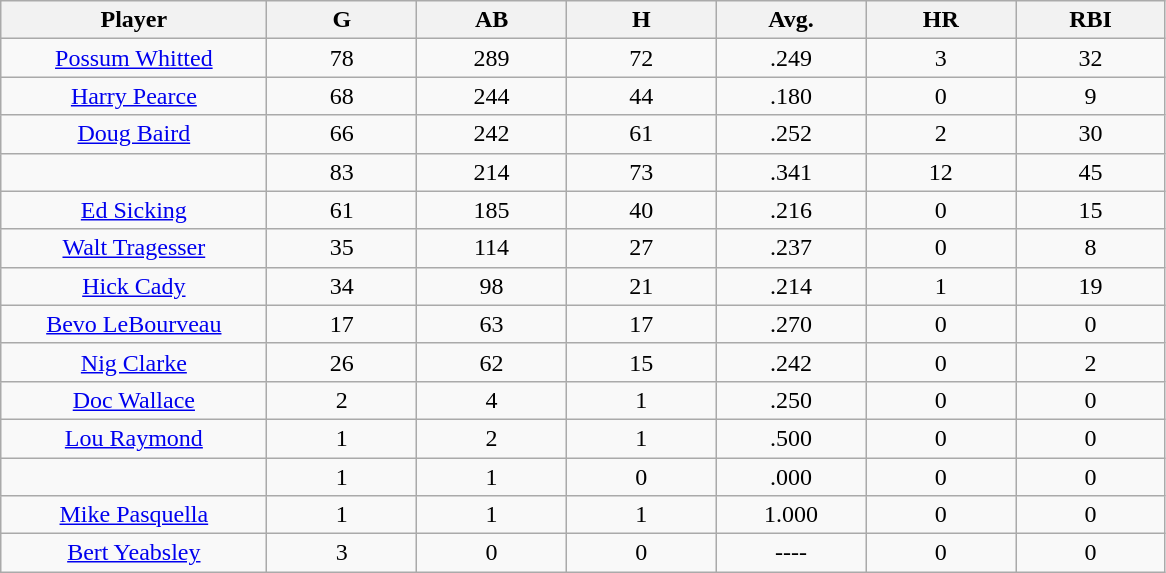<table class="wikitable sortable">
<tr>
<th bgcolor="#DDDDFF" width="16%">Player</th>
<th bgcolor="#DDDDFF" width="9%">G</th>
<th bgcolor="#DDDDFF" width="9%">AB</th>
<th bgcolor="#DDDDFF" width="9%">H</th>
<th bgcolor="#DDDDFF" width="9%">Avg.</th>
<th bgcolor="#DDDDFF" width="9%">HR</th>
<th bgcolor="#DDDDFF" width="9%">RBI</th>
</tr>
<tr align="center">
<td><a href='#'>Possum Whitted</a></td>
<td>78</td>
<td>289</td>
<td>72</td>
<td>.249</td>
<td>3</td>
<td>32</td>
</tr>
<tr align=center>
<td><a href='#'>Harry Pearce</a></td>
<td>68</td>
<td>244</td>
<td>44</td>
<td>.180</td>
<td>0</td>
<td>9</td>
</tr>
<tr align=center>
<td><a href='#'>Doug Baird</a></td>
<td>66</td>
<td>242</td>
<td>61</td>
<td>.252</td>
<td>2</td>
<td>30</td>
</tr>
<tr align=center>
<td></td>
<td>83</td>
<td>214</td>
<td>73</td>
<td>.341</td>
<td>12</td>
<td>45</td>
</tr>
<tr align="center">
<td><a href='#'>Ed Sicking</a></td>
<td>61</td>
<td>185</td>
<td>40</td>
<td>.216</td>
<td>0</td>
<td>15</td>
</tr>
<tr align=center>
<td><a href='#'>Walt Tragesser</a></td>
<td>35</td>
<td>114</td>
<td>27</td>
<td>.237</td>
<td>0</td>
<td>8</td>
</tr>
<tr align=center>
<td><a href='#'>Hick Cady</a></td>
<td>34</td>
<td>98</td>
<td>21</td>
<td>.214</td>
<td>1</td>
<td>19</td>
</tr>
<tr align=center>
<td><a href='#'>Bevo LeBourveau</a></td>
<td>17</td>
<td>63</td>
<td>17</td>
<td>.270</td>
<td>0</td>
<td>0</td>
</tr>
<tr align=center>
<td><a href='#'>Nig Clarke</a></td>
<td>26</td>
<td>62</td>
<td>15</td>
<td>.242</td>
<td>0</td>
<td>2</td>
</tr>
<tr align=center>
<td><a href='#'>Doc Wallace</a></td>
<td>2</td>
<td>4</td>
<td>1</td>
<td>.250</td>
<td>0</td>
<td>0</td>
</tr>
<tr align=center>
<td><a href='#'>Lou Raymond</a></td>
<td>1</td>
<td>2</td>
<td>1</td>
<td>.500</td>
<td>0</td>
<td>0</td>
</tr>
<tr align=center>
<td></td>
<td>1</td>
<td>1</td>
<td>0</td>
<td>.000</td>
<td>0</td>
<td>0</td>
</tr>
<tr align=center>
<td><a href='#'>Mike Pasquella</a></td>
<td>1</td>
<td>1</td>
<td>1</td>
<td>1.000</td>
<td>0</td>
<td>0</td>
</tr>
<tr align=center>
<td><a href='#'>Bert Yeabsley</a></td>
<td>3</td>
<td>0</td>
<td>0</td>
<td>----</td>
<td>0</td>
<td>0</td>
</tr>
</table>
